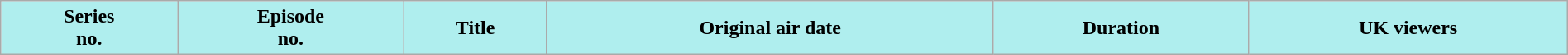<table class="wikitable plainrowheaders" style="width:100%; background:#fff;">
<tr>
<th style="background:#AFEEEE;">Series<br>no.</th>
<th style="background:#AFEEEE;">Episode<br>no.</th>
<th style="background:#AFEEEE;">Title</th>
<th style="background:#AFEEEE;">Original air date</th>
<th style="background:#AFEEEE;">Duration</th>
<th style="background:#AFEEEE;">UK viewers<br>




</th>
</tr>
</table>
